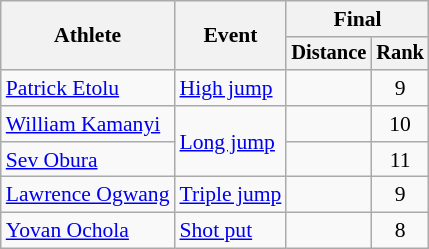<table class=wikitable style=font-size:90%>
<tr>
<th rowspan=2>Athlete</th>
<th rowspan=2>Event</th>
<th colspan=2>Final</th>
</tr>
<tr style=font-size:95%>
<th>Distance</th>
<th>Rank</th>
</tr>
<tr align=center>
<td align=left><a href='#'>Patrick Etolu</a></td>
<td align=left><a href='#'>High jump</a></td>
<td></td>
<td>9</td>
</tr>
<tr align=center>
<td align=left><a href='#'>William Kamanyi</a></td>
<td align=left rowspan=2><a href='#'>Long jump</a></td>
<td></td>
<td>10</td>
</tr>
<tr align=center>
<td align=left><a href='#'>Sev Obura</a></td>
<td></td>
<td>11</td>
</tr>
<tr align=center>
<td align=left><a href='#'>Lawrence Ogwang</a></td>
<td align=left><a href='#'>Triple jump</a></td>
<td></td>
<td>9</td>
</tr>
<tr align=center>
<td align=left><a href='#'>Yovan Ochola</a></td>
<td align=left><a href='#'>Shot put</a></td>
<td></td>
<td>8</td>
</tr>
</table>
